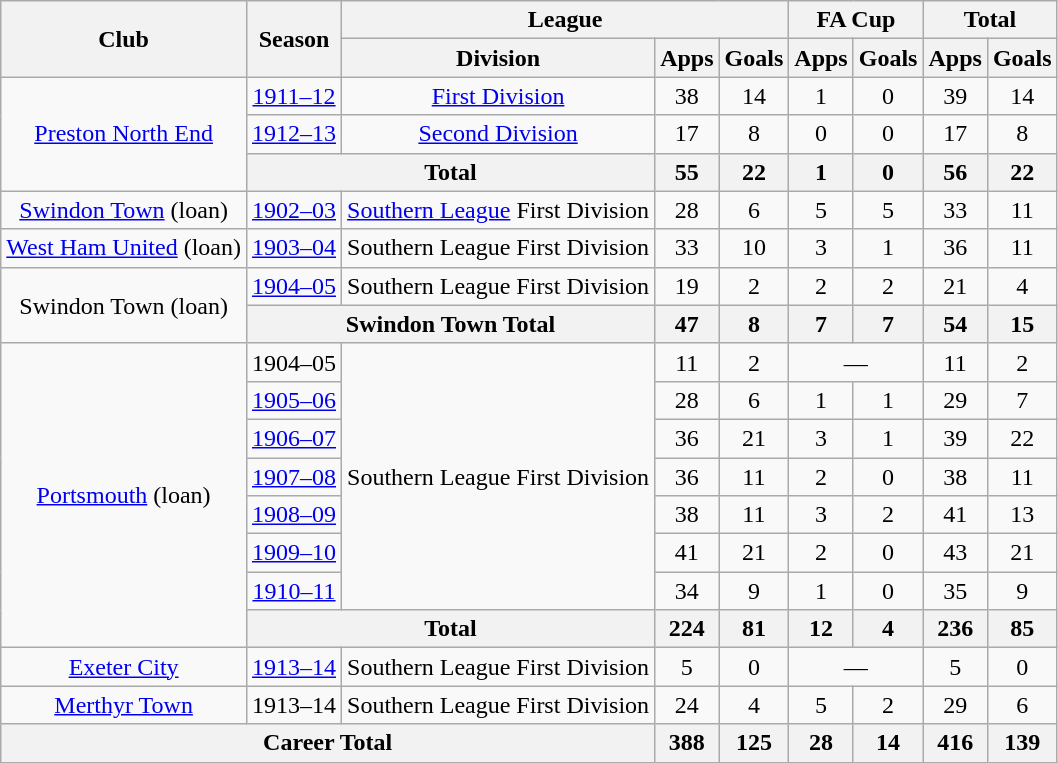<table class="wikitable" style="text-align: center;">
<tr>
<th rowspan="2">Club</th>
<th rowspan="2">Season</th>
<th colspan="3">League</th>
<th colspan="2">FA Cup</th>
<th colspan="2">Total</th>
</tr>
<tr>
<th>Division</th>
<th>Apps</th>
<th>Goals</th>
<th>Apps</th>
<th>Goals</th>
<th>Apps</th>
<th>Goals</th>
</tr>
<tr>
<td rowspan="3"><a href='#'>Preston North End</a></td>
<td><a href='#'>1911–12</a></td>
<td><a href='#'>First Division</a></td>
<td>38</td>
<td>14</td>
<td>1</td>
<td>0</td>
<td>39</td>
<td>14</td>
</tr>
<tr>
<td><a href='#'>1912–13</a></td>
<td><a href='#'>Second Division</a></td>
<td>17</td>
<td>8</td>
<td>0</td>
<td>0</td>
<td>17</td>
<td>8</td>
</tr>
<tr>
<th colspan="2">Total</th>
<th>55</th>
<th>22</th>
<th>1</th>
<th>0</th>
<th>56</th>
<th>22</th>
</tr>
<tr>
<td><a href='#'>Swindon Town</a> (loan)</td>
<td><a href='#'>1902–03</a></td>
<td><a href='#'>Southern League</a> First Division</td>
<td>28</td>
<td>6</td>
<td>5</td>
<td>5</td>
<td>33</td>
<td>11</td>
</tr>
<tr>
<td><a href='#'>West Ham United</a> (loan)</td>
<td><a href='#'>1903–04</a></td>
<td>Southern League First Division</td>
<td>33</td>
<td>10</td>
<td>3</td>
<td>1</td>
<td>36</td>
<td>11</td>
</tr>
<tr>
<td rowspan="2">Swindon Town (loan)</td>
<td><a href='#'>1904–05</a></td>
<td>Southern League First Division</td>
<td>19</td>
<td>2</td>
<td>2</td>
<td>2</td>
<td>21</td>
<td>4</td>
</tr>
<tr>
<th colspan="2">Swindon Town Total</th>
<th>47</th>
<th>8</th>
<th>7</th>
<th>7</th>
<th>54</th>
<th>15</th>
</tr>
<tr>
<td rowspan="8"><a href='#'>Portsmouth</a> (loan)</td>
<td>1904–05</td>
<td rowspan="7">Southern League First Division</td>
<td>11</td>
<td>2</td>
<td colspan="2">—</td>
<td>11</td>
<td>2</td>
</tr>
<tr>
<td><a href='#'>1905–06</a></td>
<td>28</td>
<td>6</td>
<td>1</td>
<td>1</td>
<td>29</td>
<td>7</td>
</tr>
<tr>
<td><a href='#'>1906–07</a></td>
<td>36</td>
<td>21</td>
<td>3</td>
<td>1</td>
<td>39</td>
<td>22</td>
</tr>
<tr>
<td><a href='#'>1907–08</a></td>
<td>36</td>
<td>11</td>
<td>2</td>
<td>0</td>
<td>38</td>
<td>11</td>
</tr>
<tr>
<td><a href='#'>1908–09</a></td>
<td>38</td>
<td>11</td>
<td>3</td>
<td>2</td>
<td>41</td>
<td>13</td>
</tr>
<tr>
<td><a href='#'>1909–10</a></td>
<td>41</td>
<td>21</td>
<td>2</td>
<td>0</td>
<td>43</td>
<td>21</td>
</tr>
<tr>
<td><a href='#'>1910–11</a></td>
<td>34</td>
<td>9</td>
<td>1</td>
<td>0</td>
<td>35</td>
<td>9</td>
</tr>
<tr>
<th colspan="2">Total</th>
<th>224</th>
<th>81</th>
<th>12</th>
<th>4</th>
<th>236</th>
<th>85</th>
</tr>
<tr>
<td><a href='#'>Exeter City</a></td>
<td><a href='#'>1913–14</a></td>
<td>Southern League First Division</td>
<td>5</td>
<td>0</td>
<td colspan="2">—</td>
<td>5</td>
<td>0</td>
</tr>
<tr>
<td><a href='#'>Merthyr Town</a></td>
<td>1913–14</td>
<td>Southern League First Division</td>
<td>24</td>
<td>4</td>
<td>5</td>
<td>2</td>
<td>29</td>
<td>6</td>
</tr>
<tr>
<th colspan="3">Career Total</th>
<th>388</th>
<th>125</th>
<th>28</th>
<th>14</th>
<th>416</th>
<th>139</th>
</tr>
</table>
